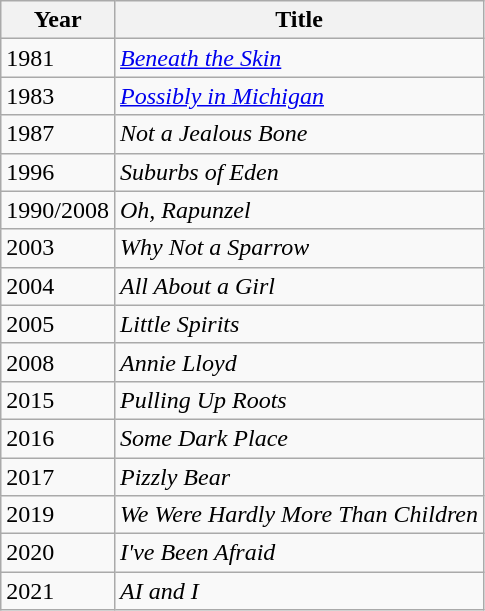<table class="wikitable">
<tr>
<th>Year</th>
<th>Title</th>
</tr>
<tr>
<td>1981</td>
<td><em><a href='#'>Beneath the Skin</a></em></td>
</tr>
<tr>
<td>1983</td>
<td><em><a href='#'>Possibly in Michigan</a></em></td>
</tr>
<tr>
<td>1987</td>
<td><em>Not a Jealous Bone</em></td>
</tr>
<tr>
<td>1996</td>
<td><em>Suburbs of Eden</em></td>
</tr>
<tr>
<td>1990/2008</td>
<td><em>Oh, Rapunzel</em></td>
</tr>
<tr>
<td>2003</td>
<td><em>Why Not a Sparrow</em></td>
</tr>
<tr>
<td>2004</td>
<td><em>All About a Girl</em></td>
</tr>
<tr>
<td>2005</td>
<td><em>Little Spirits</em></td>
</tr>
<tr>
<td>2008</td>
<td><em>Annie Lloyd</em></td>
</tr>
<tr>
<td>2015</td>
<td><em>Pulling Up Roots</em></td>
</tr>
<tr>
<td>2016</td>
<td><em>Some Dark Place</em></td>
</tr>
<tr>
<td>2017</td>
<td><em>Pizzly Bear</em></td>
</tr>
<tr>
<td>2019</td>
<td><em>We Were Hardly More Than Children</em></td>
</tr>
<tr>
<td>2020</td>
<td><em>I've Been Afraid</em></td>
</tr>
<tr>
<td>2021</td>
<td><em>AI and I</em></td>
</tr>
</table>
